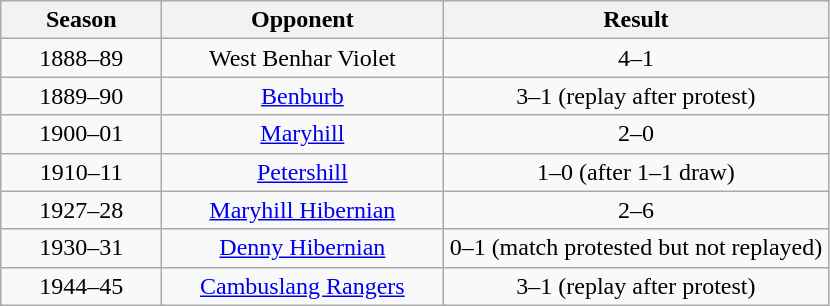<table class="wikitable" style="text-align: center;">
<tr>
<th width=100>Season</th>
<th width=180>Opponent</th>
<th width=250>Result</th>
</tr>
<tr>
<td>1888–89</td>
<td>West Benhar Violet</td>
<td>4–1</td>
</tr>
<tr>
<td>1889–90</td>
<td><a href='#'>Benburb</a></td>
<td>3–1 (replay after protest)</td>
</tr>
<tr>
<td>1900–01</td>
<td><a href='#'>Maryhill</a></td>
<td>2–0</td>
</tr>
<tr>
<td>1910–11</td>
<td><a href='#'>Petershill</a></td>
<td>1–0 (after 1–1 draw)</td>
</tr>
<tr>
<td>1927–28</td>
<td><a href='#'>Maryhill Hibernian</a></td>
<td>2–6</td>
</tr>
<tr>
<td>1930–31</td>
<td><a href='#'>Denny Hibernian</a></td>
<td>0–1 (match protested but not replayed)</td>
</tr>
<tr>
<td>1944–45</td>
<td><a href='#'>Cambuslang Rangers</a></td>
<td>3–1 (replay after protest)</td>
</tr>
</table>
